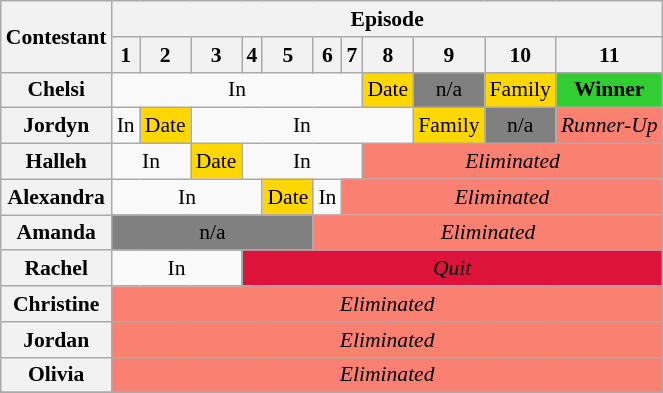<table class="wikitable" style="text-align:center; font-size:90%;">
<tr>
<th rowspan="2">Contestant</th>
<th colspan="11">Episode</th>
</tr>
<tr>
<th>1</th>
<th>2</th>
<th>3</th>
<th>4</th>
<th>5</th>
<th>6</th>
<th>7</th>
<th>8</th>
<th>9</th>
<th>10</th>
<th>11</th>
</tr>
<tr>
<th>Chelsi</th>
<td colspan="7">In</td>
<td style="background:gold;">Date</td>
<td style="background:gray;">n/a</td>
<td style="background:gold;">Family</td>
<td bgcolor="limegreen"><strong>Winner</strong></td>
</tr>
<tr>
<th>Jordyn</th>
<td>In</td>
<td style="background:gold;">Date</td>
<td colspan="6">In</td>
<td style="background:gold;">Family</td>
<td style="background:gray;">n/a</td>
<td bgcolor="salmon"><em>Runner-Up</em></td>
</tr>
<tr>
<th>Halleh</th>
<td colspan="2">In</td>
<td style="background:gold;">Date</td>
<td colspan="4">In</td>
<td style="background:salmon;" colspan="4"><em>Eliminated</em></td>
</tr>
<tr>
<th>Alexandra</th>
<td colspan="4">In</td>
<td style="background:gold;">Date</td>
<td>In</td>
<td style="background:salmon;" colspan="5"><em>Eliminated</em></td>
</tr>
<tr>
<th>Amanda</th>
<td style="background:gray;" colspan="5">n/a</td>
<td style="background:salmon;" colspan="6"><em>Eliminated</em></td>
</tr>
<tr>
<th>Rachel</th>
<td colspan="3">In</td>
<td style="background:crimson;" colspan="8"><span><em>Quit</em></span></td>
</tr>
<tr>
<th>Christine</th>
<td style="background:salmon;" colspan="11"><em>Eliminated</em></td>
</tr>
<tr>
<th>Jordan</th>
<td style="background:salmon;" colspan="11"><em>Eliminated</em></td>
</tr>
<tr>
<th>Olivia</th>
<td style="background:salmon;" colspan="11"><em>Eliminated</em></td>
</tr>
<tr>
</tr>
</table>
